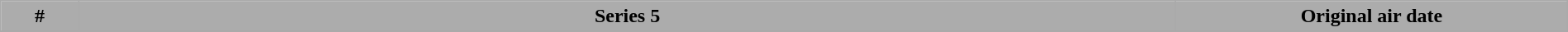<table class="wikitable plainrowheaders" border="1" style="width:100%;">
<tr>
<th style="background:#ACACAC; width:5%;">#</th>
<th style="background:#ACACAC;">Series 5</th>
<th style="background:#ACACAC; width:25%;">Original air date</th>
</tr>
<tr>
</tr>
</table>
